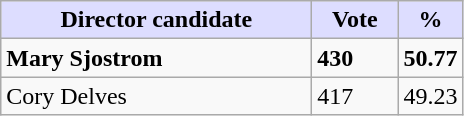<table class="wikitable">
<tr>
<th style="background:#ddf;" width="200px">Director candidate</th>
<th style="background:#ddf;" width="50px">Vote</th>
<th style="background:#ddf;" width="30px">%</th>
</tr>
<tr>
<td><strong>Mary Sjostrom</strong></td>
<td><strong>430</strong></td>
<td><strong>50.77</strong></td>
</tr>
<tr>
<td>Cory Delves</td>
<td>417</td>
<td>49.23</td>
</tr>
</table>
